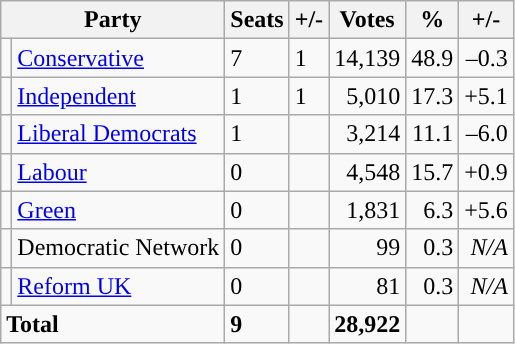<table class="wikitable sortable">
<tr>
<th colspan="2">Party</th>
<th>Seats</th>
<th>+/-</th>
<th>Votes</th>
<th>%</th>
<th>+/-</th>
</tr>
<tr>
<td style="background-color: "></td>
<td><a href='#'>Conservative</a></td>
<td>7</td>
<td> 1</td>
<td style="text-align:right;">14,139</td>
<td style="text-align:right;">48.9</td>
<td style="text-align:right;">–0.3</td>
</tr>
<tr>
<td style="background-color: "></td>
<td><a href='#'>Independent</a></td>
<td>1</td>
<td> 1</td>
<td style="text-align:right;">5,010</td>
<td style="text-align:right;">17.3</td>
<td style="text-align:right;">+5.1</td>
</tr>
<tr>
<td style="background-color: "></td>
<td><a href='#'>Liberal Democrats</a></td>
<td>1</td>
<td></td>
<td style="text-align:right;">3,214</td>
<td style="text-align:right;">11.1</td>
<td style="text-align:right;">–6.0</td>
</tr>
<tr>
<td style="background-color: "></td>
<td><a href='#'>Labour</a></td>
<td>0</td>
<td></td>
<td style="text-align:right;">4,548</td>
<td style="text-align:right;">15.7</td>
<td style="text-align:right;">+0.9</td>
</tr>
<tr>
<td style="background-color: "></td>
<td><a href='#'>Green</a></td>
<td>0</td>
<td></td>
<td style="text-align:right;">1,831</td>
<td style="text-align:right;">6.3</td>
<td style="text-align:right;">+5.6</td>
</tr>
<tr>
<td style="background-color: "></td>
<td>Democratic Network</td>
<td>0</td>
<td></td>
<td style="text-align:right;">99</td>
<td style="text-align:right;">0.3</td>
<td style="text-align:right;"><em>N/A</em></td>
</tr>
<tr>
<td style="background-color: "></td>
<td><a href='#'>Reform UK</a></td>
<td>0</td>
<td></td>
<td style="text-align:right;">81</td>
<td style="text-align:right;">0.3</td>
<td style="text-align:right;"><em>N/A</em></td>
</tr>
<tr>
<td colspan="2"><strong>Total</strong></td>
<td><strong>9</strong></td>
<td></td>
<td style="text-align:right;"><strong>28,922</strong></td>
<td style="text-align:right;"></td>
<td style="text-align:right;"></td>
</tr>
</table>
